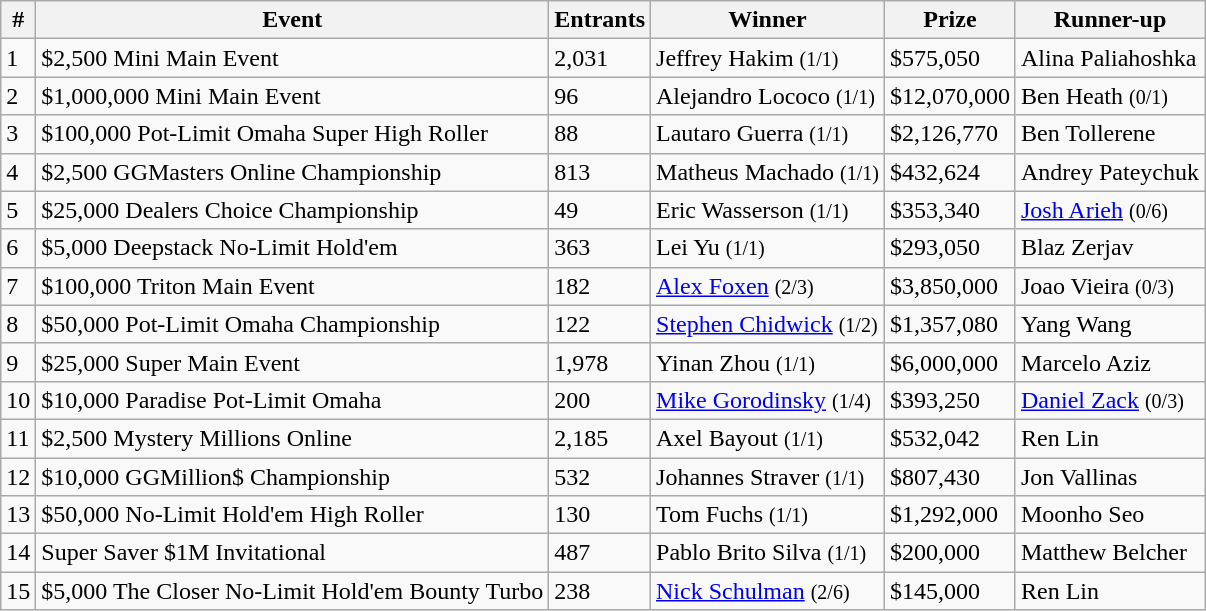<table class="wikitable sortable">
<tr>
<th bgcolor="#FFEBAD">#</th>
<th bgcolor="#FFEBAD">Event</th>
<th bgcolor="#FFEBAD">Entrants</th>
<th bgcolor="#FFEBAD">Winner</th>
<th bgcolor="#FFEBAD">Prize</th>
<th bgcolor="#FFEBAD">Runner-up</th>
</tr>
<tr>
<td>1</td>
<td>$2,500 Mini Main Event</td>
<td>2,031</td>
<td> Jeffrey Hakim <small>(1/1)</small></td>
<td>$575,050</td>
<td> Alina Paliahoshka</td>
</tr>
<tr>
<td>2</td>
<td>$1,000,000 Mini Main Event</td>
<td>96</td>
<td> Alejandro Lococo <small>(1/1)</small></td>
<td>$12,070,000</td>
<td> Ben Heath <small>(0/1)</small></td>
</tr>
<tr>
<td>3</td>
<td>$100,000 Pot-Limit Omaha Super High Roller</td>
<td>88</td>
<td> Lautaro Guerra <small>(1/1)</small></td>
<td>$2,126,770</td>
<td> Ben Tollerene</td>
</tr>
<tr>
<td>4</td>
<td>$2,500 GGMasters Online Championship</td>
<td>813</td>
<td> Matheus Machado <small>(1/1)</small></td>
<td>$432,624</td>
<td> Andrey Pateychuk</td>
</tr>
<tr>
<td>5</td>
<td>$25,000 Dealers Choice Championship</td>
<td>49</td>
<td> Eric Wasserson <small>(1/1)</small></td>
<td>$353,340</td>
<td> <a href='#'>Josh Arieh</a> <small>(0/6)</small></td>
</tr>
<tr>
<td>6</td>
<td>$5,000 Deepstack No-Limit Hold'em</td>
<td>363</td>
<td> Lei Yu <small>(1/1)</small></td>
<td>$293,050</td>
<td> Blaz Zerjav</td>
</tr>
<tr>
<td>7</td>
<td>$100,000 Triton Main Event</td>
<td>182</td>
<td> <a href='#'>Alex Foxen</a> <small>(2/3)</small></td>
<td>$3,850,000</td>
<td> Joao Vieira <small>(0/3)</small></td>
</tr>
<tr>
<td>8</td>
<td>$50,000 Pot-Limit Omaha Championship</td>
<td>122</td>
<td> <a href='#'>Stephen Chidwick</a> <small>(1/2)</small></td>
<td>$1,357,080</td>
<td> Yang Wang</td>
</tr>
<tr>
<td>9</td>
<td>$25,000 Super Main Event</td>
<td>1,978</td>
<td> Yinan Zhou <small>(1/1)</small></td>
<td>$6,000,000</td>
<td> Marcelo Aziz</td>
</tr>
<tr>
<td>10</td>
<td>$10,000 Paradise Pot-Limit Omaha</td>
<td>200</td>
<td> <a href='#'>Mike Gorodinsky</a> <small>(1/4)</small></td>
<td>$393,250</td>
<td> <a href='#'>Daniel Zack</a> <small>(0/3)</small></td>
</tr>
<tr>
<td>11</td>
<td>$2,500 Mystery Millions Online</td>
<td>2,185</td>
<td> Axel Bayout <small>(1/1)</small></td>
<td>$532,042</td>
<td> Ren Lin</td>
</tr>
<tr>
<td>12</td>
<td>$10,000 GGMillion$ Championship</td>
<td>532</td>
<td> Johannes Straver <small>(1/1)</small></td>
<td>$807,430</td>
<td> Jon Vallinas</td>
</tr>
<tr>
<td>13</td>
<td>$50,000 No-Limit Hold'em High Roller</td>
<td>130</td>
<td> Tom Fuchs <small>(1/1)</small></td>
<td>$1,292,000</td>
<td> Moonho Seo</td>
</tr>
<tr>
<td>14</td>
<td>Super Saver $1M Invitational</td>
<td>487</td>
<td> Pablo Brito Silva <small>(1/1)</small></td>
<td>$200,000</td>
<td> Matthew Belcher</td>
</tr>
<tr>
<td>15</td>
<td>$5,000 The Closer No-Limit Hold'em Bounty Turbo</td>
<td>238</td>
<td> <a href='#'>Nick Schulman</a> <small>(2/6)</small></td>
<td>$145,000</td>
<td> Ren Lin</td>
</tr>
</table>
